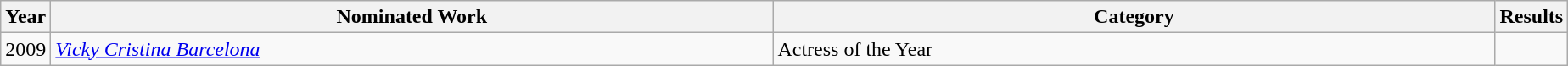<table class="wikitable">
<tr>
<th scope="col" style="width":1em;">Year</th>
<th scope="col" style="width:35em;">Nominated Work</th>
<th scope="col" style="width:35em;">Category</th>
<th scope="col" style="width:1em;">Results</th>
</tr>
<tr>
<td>2009</td>
<td><em><a href='#'>Vicky Cristina Barcelona</a></em></td>
<td>Actress of the Year</td>
<td></td>
</tr>
</table>
